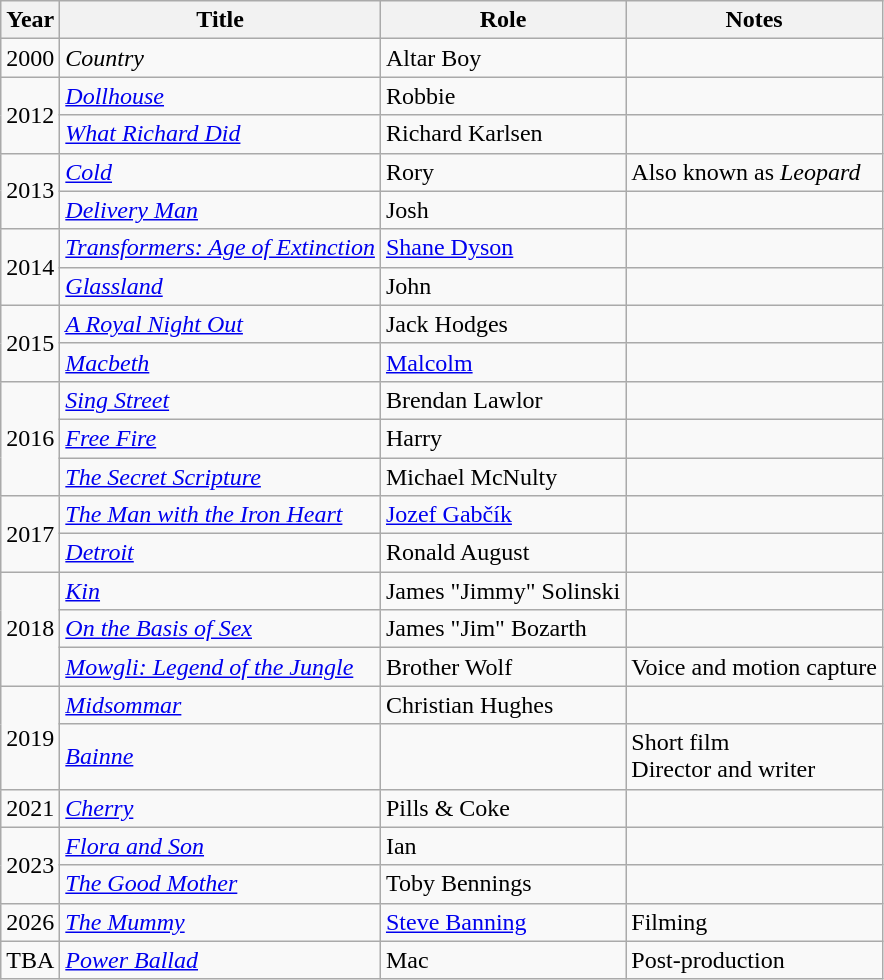<table class="wikitable sortable">
<tr>
<th>Year</th>
<th>Title</th>
<th>Role</th>
<th class="unsortable">Notes</th>
</tr>
<tr>
<td>2000</td>
<td><em>Country</em></td>
<td>Altar Boy</td>
<td></td>
</tr>
<tr>
<td rowspan="2">2012</td>
<td><em><a href='#'>Dollhouse</a></em></td>
<td>Robbie</td>
<td></td>
</tr>
<tr>
<td><em><a href='#'>What Richard Did</a></em></td>
<td>Richard Karlsen</td>
<td></td>
</tr>
<tr>
<td rowspan="2">2013</td>
<td><em><a href='#'>Cold</a></em></td>
<td>Rory</td>
<td>Also known as <em>Leopard</em></td>
</tr>
<tr>
<td><em><a href='#'>Delivery Man</a></em></td>
<td>Josh</td>
<td></td>
</tr>
<tr>
<td rowspan="2">2014</td>
<td><em><a href='#'>Transformers: Age of Extinction</a></em></td>
<td><a href='#'>Shane Dyson</a></td>
<td></td>
</tr>
<tr>
<td><em><a href='#'>Glassland</a></em></td>
<td>John</td>
<td></td>
</tr>
<tr>
<td rowspan="2">2015</td>
<td><em> <a href='#'>A Royal Night Out</a></em></td>
<td>Jack Hodges</td>
<td></td>
</tr>
<tr>
<td><em><a href='#'>Macbeth</a></em></td>
<td><a href='#'>Malcolm</a></td>
<td></td>
</tr>
<tr>
<td rowspan="3">2016</td>
<td><em><a href='#'>Sing Street</a></em></td>
<td>Brendan Lawlor</td>
<td></td>
</tr>
<tr>
<td><em><a href='#'>Free Fire</a></em></td>
<td>Harry</td>
<td></td>
</tr>
<tr>
<td><em><a href='#'>The Secret Scripture</a></em></td>
<td>Michael McNulty</td>
<td></td>
</tr>
<tr>
<td rowspan="2">2017</td>
<td><em><a href='#'>The Man with the Iron Heart</a></em></td>
<td><a href='#'>Jozef Gabčík</a></td>
<td></td>
</tr>
<tr>
<td><em><a href='#'>Detroit</a></em></td>
<td>Ronald August</td>
<td></td>
</tr>
<tr>
<td rowspan="3">2018</td>
<td><em><a href='#'>Kin</a></em></td>
<td>James "Jimmy" Solinski</td>
<td></td>
</tr>
<tr>
<td><em><a href='#'>On the Basis of Sex</a></em></td>
<td>James "Jim" Bozarth</td>
<td></td>
</tr>
<tr>
<td><em><a href='#'>Mowgli: Legend of the Jungle</a></em></td>
<td>Brother Wolf</td>
<td>Voice and motion capture</td>
</tr>
<tr>
<td rowspan="2">2019</td>
<td><em><a href='#'>Midsommar</a></em></td>
<td>Christian Hughes</td>
<td></td>
</tr>
<tr>
<td><em><a href='#'>Bainne</a></em></td>
<td></td>
<td>Short film<br>Director and writer</td>
</tr>
<tr>
<td>2021</td>
<td><em><a href='#'>Cherry</a></em></td>
<td>Pills & Coke</td>
<td></td>
</tr>
<tr>
<td rowspan="2">2023</td>
<td><em><a href='#'>Flora and Son</a></em></td>
<td>Ian</td>
<td></td>
</tr>
<tr>
<td><em><a href='#'>The Good Mother</a></em></td>
<td>Toby Bennings</td>
<td></td>
</tr>
<tr>
<td>2026</td>
<td><em><a href='#'>The Mummy</a></em></td>
<td><a href='#'>Steve Banning</a></td>
<td>Filming</td>
</tr>
<tr>
<td>TBA</td>
<td><em><a href='#'>Power Ballad</a></em></td>
<td>Mac</td>
<td>Post-production</td>
</tr>
</table>
